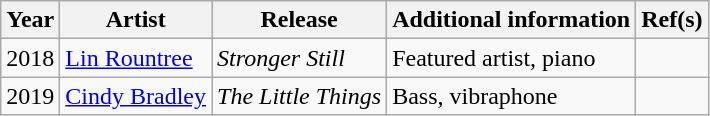<table class="wikitable sortable">
<tr>
<th scope=col>Year</th>
<th scope=col>Artist</th>
<th scope=col>Release</th>
<th scope=col class=unsortable>Additional information</th>
<th scope=col class=unsortable>Ref(s)</th>
</tr>
<tr>
<td>2018</td>
<td><a href='#'>Lin Rountree</a></td>
<td><em>Stronger Still</em></td>
<td>Featured artist, piano</td>
<td></td>
</tr>
<tr>
<td>2019</td>
<td><a href='#'>Cindy Bradley</a></td>
<td><em>The Little Things</em></td>
<td>Bass, vibraphone</td>
<td></td>
</tr>
</table>
